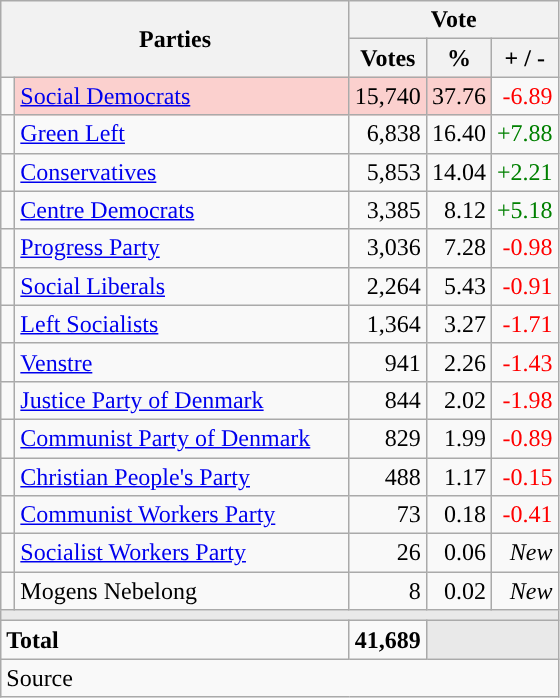<table class="wikitable" style="text-align:right;">
<tr>
<th style="text-align:centre;" rowspan="2" colspan="2" width="225">Parties</th>
<th colspan="3">Vote</th>
</tr>
<tr>
<th width="15">Votes</th>
<th width="15">%</th>
<th width="15">+ / -</th>
</tr>
<tr>
<td width="2" style="color:inherit;background:"></td>
<td bgcolor=#fbd0ce  align="left"><a href='#'>Social Democrats</a></td>
<td bgcolor=#fbd0ce>15,740</td>
<td bgcolor=#fbd0ce>37.76</td>
<td style=color:red;>-6.89</td>
</tr>
<tr>
<td width="2" style="color:inherit;background:"></td>
<td align="left"><a href='#'>Green Left</a></td>
<td>6,838</td>
<td>16.40</td>
<td style=color:green;>+7.88</td>
</tr>
<tr>
<td width="2" style="color:inherit;background:"></td>
<td align="left"><a href='#'>Conservatives</a></td>
<td>5,853</td>
<td>14.04</td>
<td style=color:green;>+2.21</td>
</tr>
<tr>
<td width="2" style="color:inherit;background:"></td>
<td align="left"><a href='#'>Centre Democrats</a></td>
<td>3,385</td>
<td>8.12</td>
<td style=color:green;>+5.18</td>
</tr>
<tr>
<td width="2" style="color:inherit;background:"></td>
<td align="left"><a href='#'>Progress Party</a></td>
<td>3,036</td>
<td>7.28</td>
<td style=color:red;>-0.98</td>
</tr>
<tr>
<td width="2" style="color:inherit;background:"></td>
<td align="left"><a href='#'>Social Liberals</a></td>
<td>2,264</td>
<td>5.43</td>
<td style=color:red;>-0.91</td>
</tr>
<tr>
<td width="2" style="color:inherit;background:"></td>
<td align="left"><a href='#'>Left Socialists</a></td>
<td>1,364</td>
<td>3.27</td>
<td style=color:red;>-1.71</td>
</tr>
<tr>
<td width="2" style="color:inherit;background:"></td>
<td align="left"><a href='#'>Venstre</a></td>
<td>941</td>
<td>2.26</td>
<td style=color:red;>-1.43</td>
</tr>
<tr>
<td width="2" style="color:inherit;background:"></td>
<td align="left"><a href='#'>Justice Party of Denmark</a></td>
<td>844</td>
<td>2.02</td>
<td style=color:red;>-1.98</td>
</tr>
<tr>
<td width="2" style="color:inherit;background:"></td>
<td align="left"><a href='#'>Communist Party of Denmark</a></td>
<td>829</td>
<td>1.99</td>
<td style=color:red;>-0.89</td>
</tr>
<tr>
<td width="2" style="color:inherit;background:"></td>
<td align="left"><a href='#'>Christian People's Party</a></td>
<td>488</td>
<td>1.17</td>
<td style=color:red;>-0.15</td>
</tr>
<tr>
<td width="2" style="color:inherit;background:"></td>
<td align="left"><a href='#'>Communist Workers Party</a></td>
<td>73</td>
<td>0.18</td>
<td style=color:red;>-0.41</td>
</tr>
<tr>
<td width="2" style="color:inherit;background:"></td>
<td align="left"><a href='#'>Socialist Workers Party</a></td>
<td>26</td>
<td>0.06</td>
<td><em>New</em></td>
</tr>
<tr>
<td width="2" style="color:inherit;background:"></td>
<td align="left">Mogens Nebelong</td>
<td>8</td>
<td>0.02</td>
<td><em>New</em></td>
</tr>
<tr>
<td colspan="7" bgcolor="#E9E9E9"></td>
</tr>
<tr>
<td align="left" colspan="2"><strong>Total</strong></td>
<td><strong>41,689</strong></td>
<td bgcolor="#E9E9E9" colspan="2"></td>
</tr>
<tr>
<td align="left" colspan="6">Source</td>
</tr>
</table>
